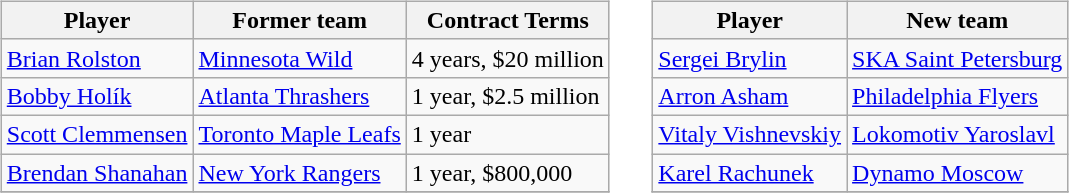<table cellspacing="10">
<tr>
<td valign="top"><br><table class="wikitable">
<tr>
<th>Player</th>
<th>Former team</th>
<th>Contract Terms</th>
</tr>
<tr>
<td><a href='#'>Brian Rolston</a></td>
<td><a href='#'>Minnesota Wild</a></td>
<td>4 years, $20 million</td>
</tr>
<tr>
<td><a href='#'>Bobby Holík</a></td>
<td><a href='#'>Atlanta Thrashers</a></td>
<td>1 year, $2.5 million</td>
</tr>
<tr>
<td><a href='#'>Scott Clemmensen</a></td>
<td><a href='#'>Toronto Maple Leafs</a></td>
<td>1 year</td>
</tr>
<tr>
<td><a href='#'>Brendan Shanahan</a></td>
<td><a href='#'>New York Rangers</a></td>
<td>1 year, $800,000</td>
</tr>
<tr>
</tr>
</table>
</td>
<td valign="top"><br><table class="wikitable">
<tr>
<th>Player</th>
<th>New team</th>
</tr>
<tr>
<td><a href='#'>Sergei Brylin</a></td>
<td><a href='#'>SKA Saint Petersburg</a></td>
</tr>
<tr>
<td><a href='#'>Arron Asham</a></td>
<td><a href='#'>Philadelphia Flyers</a></td>
</tr>
<tr>
<td><a href='#'>Vitaly Vishnevskiy</a></td>
<td><a href='#'>Lokomotiv Yaroslavl</a></td>
</tr>
<tr>
<td><a href='#'>Karel Rachunek</a></td>
<td><a href='#'>Dynamo Moscow</a></td>
</tr>
<tr>
</tr>
</table>
</td>
</tr>
</table>
